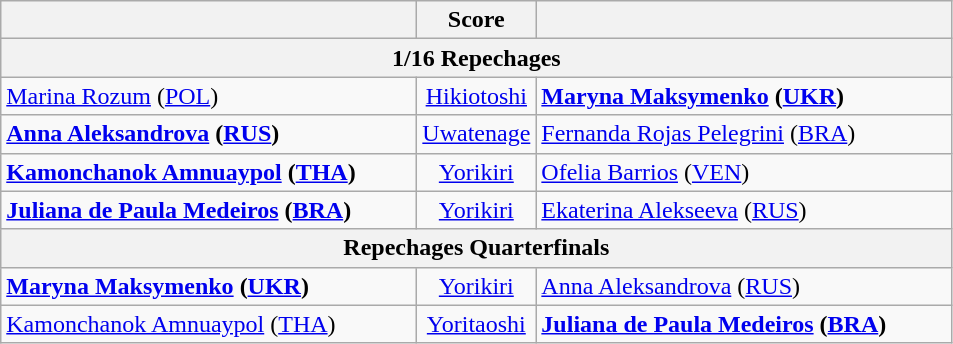<table class="wikitable" style="text-align: left; ">
<tr>
<th align="right" width="270"></th>
<th width="65">Score</th>
<th align="left" width="270"></th>
</tr>
<tr>
<th colspan=3>1/16 Repechages</th>
</tr>
<tr>
<td> <a href='#'>Marina Rozum</a> (<a href='#'>POL</a>)</td>
<td align="center"><a href='#'>Hikiotoshi</a></td>
<td> <strong><a href='#'>Maryna Maksymenko</a> (<a href='#'>UKR</a>)</strong></td>
</tr>
<tr>
<td><strong> <a href='#'>Anna Aleksandrova</a> (<a href='#'>RUS</a>)</strong></td>
<td align="center"><a href='#'>Uwatenage</a></td>
<td> <a href='#'>Fernanda Rojas Pelegrini</a> (<a href='#'>BRA</a>)</td>
</tr>
<tr>
<td> <strong><a href='#'>Kamonchanok Amnuaypol</a> (<a href='#'>THA</a>)</strong></td>
<td align="center"><a href='#'>Yorikiri</a></td>
<td> <a href='#'>Ofelia Barrios</a> (<a href='#'>VEN</a>)</td>
</tr>
<tr>
<td><strong> <a href='#'>Juliana de Paula Medeiros</a> (<a href='#'>BRA</a>)</strong></td>
<td align="center"><a href='#'>Yorikiri</a></td>
<td> <a href='#'>Ekaterina Alekseeva</a> (<a href='#'>RUS</a>)</td>
</tr>
<tr>
<th colspan=3>Repechages Quarterfinals</th>
</tr>
<tr>
<td> <strong><a href='#'>Maryna Maksymenko</a> (<a href='#'>UKR</a>)</strong></td>
<td align="center"><a href='#'>Yorikiri</a></td>
<td> <a href='#'>Anna Aleksandrova</a> (<a href='#'>RUS</a>)</td>
</tr>
<tr>
<td> <a href='#'>Kamonchanok Amnuaypol</a> (<a href='#'>THA</a>)</td>
<td align="center"><a href='#'>Yoritaoshi</a></td>
<td><strong> <a href='#'>Juliana de Paula Medeiros</a> (<a href='#'>BRA</a>)</strong></td>
</tr>
</table>
